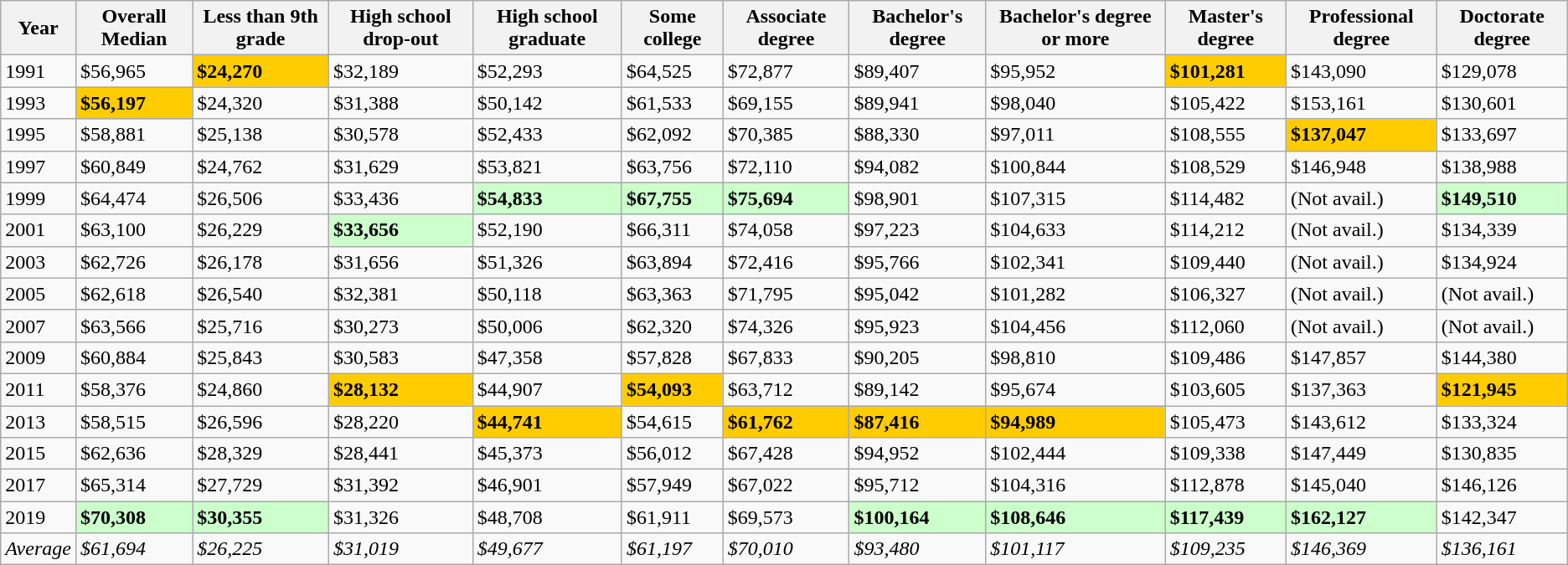<table class="sortable wikitable">
<tr>
<th>Year</th>
<th>Overall Median</th>
<th>Less than 9th grade</th>
<th>High school drop-out</th>
<th>High school graduate</th>
<th>Some college</th>
<th>Associate degree</th>
<th>Bachelor's degree</th>
<th>Bachelor's degree or more</th>
<th>Master's degree</th>
<th>Professional degree</th>
<th>Doctorate degree</th>
</tr>
<tr>
<td>1991</td>
<td>$56,965</td>
<td style="background:#fc0;"><strong>$24,270</strong></td>
<td>$32,189</td>
<td>$52,293</td>
<td>$64,525</td>
<td>$72,877</td>
<td>$89,407</td>
<td>$95,952</td>
<td style="background:#fc0;"><strong>$101,281</strong></td>
<td>$143,090</td>
<td>$129,078</td>
</tr>
<tr>
<td>1993</td>
<td style="background:#fc0;"><strong>$56,197</strong></td>
<td>$24,320</td>
<td>$31,388</td>
<td>$50,142</td>
<td>$61,533</td>
<td>$69,155</td>
<td>$89,941</td>
<td>$98,040</td>
<td>$105,422</td>
<td>$153,161</td>
<td>$130,601</td>
</tr>
<tr>
<td>1995</td>
<td>$58,881</td>
<td>$25,138</td>
<td>$30,578</td>
<td>$52,433</td>
<td>$62,092</td>
<td>$70,385</td>
<td>$88,330</td>
<td>$97,011</td>
<td>$108,555</td>
<td style="background:#fc0;"><strong>$137,047</strong></td>
<td>$133,697</td>
</tr>
<tr>
<td>1997</td>
<td>$60,849</td>
<td>$24,762</td>
<td>$31,629</td>
<td>$53,821</td>
<td>$63,756</td>
<td>$72,110</td>
<td>$94,082</td>
<td>$100,844</td>
<td>$108,529</td>
<td>$146,948</td>
<td>$138,988</td>
</tr>
<tr>
<td>1999</td>
<td>$64,474</td>
<td>$26,506</td>
<td>$33,436</td>
<td style="background:#cfc;"><strong>$54,833</strong></td>
<td style="background:#cfc;"><strong>$67,755</strong></td>
<td style="background:#cfc;"><strong>$75,694</strong></td>
<td>$98,901</td>
<td>$107,315</td>
<td>$114,482</td>
<td>(Not avail.)</td>
<td style="background:#cfc;"><strong>$149,510</strong></td>
</tr>
<tr>
<td>2001</td>
<td>$63,100</td>
<td>$26,229</td>
<td style="background:#cfc;"><strong>$33,656</strong></td>
<td>$52,190</td>
<td>$66,311</td>
<td>$74,058</td>
<td>$97,223</td>
<td>$104,633</td>
<td>$114,212</td>
<td>(Not avail.)</td>
<td>$134,339</td>
</tr>
<tr>
<td>2003</td>
<td>$62,726</td>
<td>$26,178</td>
<td>$31,656</td>
<td>$51,326</td>
<td>$63,894</td>
<td>$72,416</td>
<td>$95,766</td>
<td>$102,341</td>
<td>$109,440</td>
<td>(Not avail.)</td>
<td>$134,924</td>
</tr>
<tr>
<td>2005</td>
<td>$62,618</td>
<td>$26,540</td>
<td>$32,381</td>
<td>$50,118</td>
<td>$63,363</td>
<td>$71,795</td>
<td>$95,042</td>
<td>$101,282</td>
<td>$106,327</td>
<td>(Not avail.)</td>
<td>(Not avail.)</td>
</tr>
<tr>
<td>2007</td>
<td>$63,566</td>
<td>$25,716</td>
<td>$30,273</td>
<td>$50,006</td>
<td>$62,320</td>
<td>$74,326</td>
<td>$95,923</td>
<td>$104,456</td>
<td>$112,060</td>
<td>(Not avail.)</td>
<td>(Not avail.)</td>
</tr>
<tr>
<td>2009</td>
<td>$60,884</td>
<td>$25,843</td>
<td>$30,583</td>
<td>$47,358</td>
<td>$57,828</td>
<td>$67,833</td>
<td>$90,205</td>
<td>$98,810</td>
<td>$109,486</td>
<td>$147,857</td>
<td>$144,380</td>
</tr>
<tr>
<td>2011</td>
<td>$58,376</td>
<td>$24,860</td>
<td style="background:#fc0;"><strong>$28,132</strong></td>
<td>$44,907</td>
<td style="background:#fc0;"><strong>$54,093</strong></td>
<td>$63,712</td>
<td>$89,142</td>
<td>$95,674</td>
<td>$103,605</td>
<td>$137,363</td>
<td style="background:#fc0;"><strong>$121,945</strong></td>
</tr>
<tr>
<td>2013</td>
<td>$58,515</td>
<td>$26,596</td>
<td>$28,220</td>
<td style="background:#fc0;"><strong>$44,741</strong></td>
<td>$54,615</td>
<td style="background:#fc0;"><strong>$61,762</strong></td>
<td style="background:#fc0;"><strong>$87,416</strong></td>
<td style="background:#fc0;"><strong>$94,989</strong></td>
<td>$105,473</td>
<td>$143,612</td>
<td>$133,324</td>
</tr>
<tr>
<td>2015</td>
<td>$62,636</td>
<td>$28,329</td>
<td>$28,441</td>
<td>$45,373</td>
<td>$56,012</td>
<td>$67,428</td>
<td>$94,952</td>
<td>$102,444</td>
<td>$109,338</td>
<td>$147,449</td>
<td>$130,835</td>
</tr>
<tr>
<td>2017</td>
<td>$65,314</td>
<td>$27,729</td>
<td>$31,392</td>
<td>$46,901</td>
<td>$57,949</td>
<td>$67,022</td>
<td>$95,712</td>
<td>$104,316</td>
<td>$112,878</td>
<td>$145,040</td>
<td>$146,126</td>
</tr>
<tr>
<td>2019</td>
<td style="background:#cfc;"><strong>$70,308</strong></td>
<td style="background:#cfc;"><strong>$30,355</strong></td>
<td>$31,326</td>
<td>$48,708</td>
<td>$61,911</td>
<td>$69,573</td>
<td style="background:#cfc;"><strong>$100,164</strong></td>
<td style="background:#cfc;"><strong>$108,646</strong></td>
<td style="background:#cfc;"><strong>$117,439</strong></td>
<td style="background:#cfc;"><strong>$162,127</strong></td>
<td>$142,347</td>
</tr>
<tr>
<td><em>Average</em></td>
<td><em>$61,694</em></td>
<td><em>$26,225</em></td>
<td><em>$31,019</em></td>
<td><em>$49,677</em></td>
<td><em>$61,197</em></td>
<td><em>$70,010</em></td>
<td><em>$93,480</em></td>
<td><em>$101,117</em></td>
<td><em>$109,235</em></td>
<td><em>$146,369</em></td>
<td><em>$136,161</em></td>
</tr>
</table>
